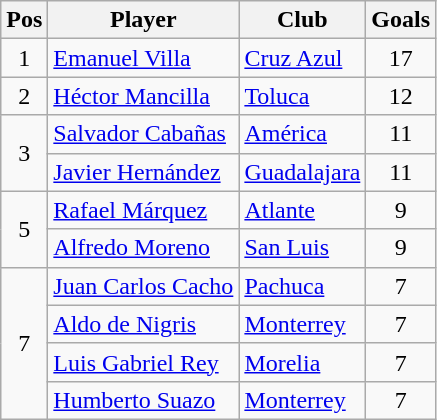<table class="wikitable">
<tr>
<th>Pos</th>
<th>Player</th>
<th>Club</th>
<th>Goals</th>
</tr>
<tr>
<td style="text-align:center;">1</td>
<td> <a href='#'>Emanuel Villa</a></td>
<td><a href='#'>Cruz Azul</a></td>
<td align=center>17</td>
</tr>
<tr>
<td style="text-align:center;">2</td>
<td> <a href='#'>Héctor Mancilla</a></td>
<td><a href='#'>Toluca</a></td>
<td align=center>12</td>
</tr>
<tr>
<td style="text-align:center;" rowspan="2">3</td>
<td> <a href='#'>Salvador Cabañas</a></td>
<td><a href='#'>América</a></td>
<td align=center>11</td>
</tr>
<tr>
<td> <a href='#'>Javier Hernández</a></td>
<td><a href='#'>Guadalajara</a></td>
<td align=center>11</td>
</tr>
<tr>
<td style="text-align:center;" rowspan="2">5</td>
<td> <a href='#'>Rafael Márquez</a></td>
<td><a href='#'>Atlante</a></td>
<td align=center>9</td>
</tr>
<tr>
<td> <a href='#'>Alfredo Moreno</a></td>
<td><a href='#'>San Luis</a></td>
<td align=center>9</td>
</tr>
<tr>
<td style="text-align:center;" rowspan="4">7</td>
<td> <a href='#'>Juan Carlos Cacho</a></td>
<td><a href='#'>Pachuca</a></td>
<td align=center>7</td>
</tr>
<tr>
<td> <a href='#'>Aldo de Nigris</a></td>
<td><a href='#'>Monterrey</a></td>
<td align=center>7</td>
</tr>
<tr>
<td> <a href='#'>Luis Gabriel Rey</a></td>
<td><a href='#'>Morelia</a></td>
<td align=center>7</td>
</tr>
<tr>
<td> <a href='#'>Humberto Suazo</a></td>
<td><a href='#'>Monterrey</a></td>
<td align=center>7</td>
</tr>
</table>
